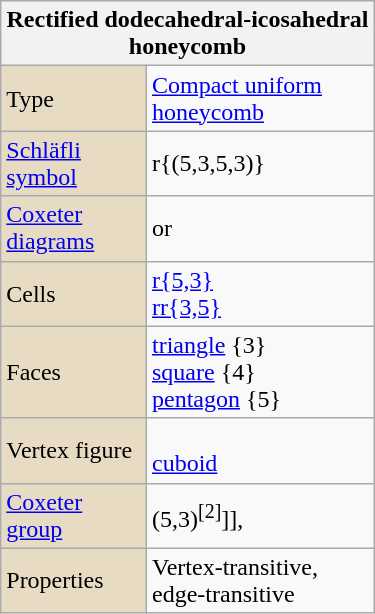<table class="wikitable" align="right" style="margin-left:10px" width="250">
<tr>
<th bgcolor=#e7dcc3 colspan=2>Rectified dodecahedral-icosahedral honeycomb</th>
</tr>
<tr>
<td bgcolor=#e7dcc3>Type</td>
<td><a href='#'>Compact uniform honeycomb</a></td>
</tr>
<tr>
<td bgcolor=#e7dcc3><a href='#'>Schläfli symbol</a></td>
<td>r{(5,3,5,3)}</td>
</tr>
<tr>
<td bgcolor=#e7dcc3><a href='#'>Coxeter diagrams</a></td>
<td> or </td>
</tr>
<tr>
<td bgcolor=#e7dcc3>Cells</td>
<td><a href='#'>r{5,3}</a> <br><a href='#'>rr{3,5}</a> </td>
</tr>
<tr>
<td bgcolor=#e7dcc3>Faces</td>
<td><a href='#'>triangle</a> {3}<br><a href='#'>square</a> {4}<br><a href='#'>pentagon</a> {5}</td>
</tr>
<tr>
<td bgcolor=#e7dcc3>Vertex figure</td>
<td><br><a href='#'>cuboid</a></td>
</tr>
<tr>
<td bgcolor=#e7dcc3><a href='#'>Coxeter group</a></td>
<td>(5,3)<sup>[2]</sup>]], </td>
</tr>
<tr>
<td bgcolor=#e7dcc3>Properties</td>
<td>Vertex-transitive, edge-transitive</td>
</tr>
</table>
